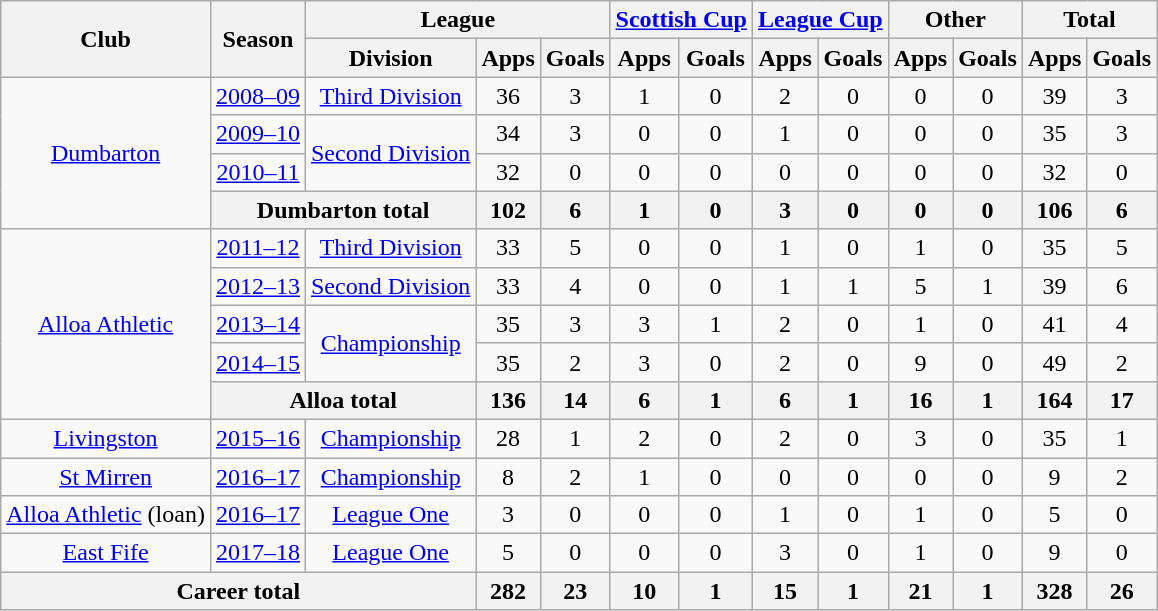<table class="wikitable" style="text-align:center">
<tr>
<th rowspan="2">Club</th>
<th rowspan="2">Season</th>
<th colspan="3">League</th>
<th colspan="2"><a href='#'>Scottish Cup</a></th>
<th colspan="2"><a href='#'>League Cup</a></th>
<th colspan="2">Other</th>
<th colspan="2">Total</th>
</tr>
<tr>
<th>Division</th>
<th>Apps</th>
<th>Goals</th>
<th>Apps</th>
<th>Goals</th>
<th>Apps</th>
<th>Goals</th>
<th>Apps</th>
<th>Goals</th>
<th>Apps</th>
<th>Goals</th>
</tr>
<tr>
<td rowspan="4"><a href='#'>Dumbarton</a></td>
<td><a href='#'>2008–09</a></td>
<td><a href='#'>Third Division</a></td>
<td>36</td>
<td>3</td>
<td>1</td>
<td>0</td>
<td>2</td>
<td>0</td>
<td>0</td>
<td>0</td>
<td>39</td>
<td>3</td>
</tr>
<tr>
<td><a href='#'>2009–10</a></td>
<td rowspan="2"><a href='#'>Second Division</a></td>
<td>34</td>
<td>3</td>
<td>0</td>
<td>0</td>
<td>1</td>
<td>0</td>
<td>0</td>
<td>0</td>
<td>35</td>
<td>3</td>
</tr>
<tr>
<td><a href='#'>2010–11</a></td>
<td>32</td>
<td>0</td>
<td>0</td>
<td>0</td>
<td>0</td>
<td>0</td>
<td>0</td>
<td>0</td>
<td>32</td>
<td>0</td>
</tr>
<tr>
<th colspan="2">Dumbarton total</th>
<th>102</th>
<th>6</th>
<th>1</th>
<th>0</th>
<th>3</th>
<th>0</th>
<th>0</th>
<th>0</th>
<th>106</th>
<th>6</th>
</tr>
<tr>
<td rowspan="5"><a href='#'>Alloa Athletic</a></td>
<td><a href='#'>2011–12</a></td>
<td><a href='#'>Third Division</a></td>
<td>33</td>
<td>5</td>
<td>0</td>
<td>0</td>
<td>1</td>
<td>0</td>
<td>1</td>
<td>0</td>
<td>35</td>
<td>5</td>
</tr>
<tr>
<td><a href='#'>2012–13</a></td>
<td><a href='#'>Second Division</a></td>
<td>33</td>
<td>4</td>
<td>0</td>
<td>0</td>
<td>1</td>
<td>1</td>
<td>5</td>
<td>1</td>
<td>39</td>
<td>6</td>
</tr>
<tr>
<td><a href='#'>2013–14</a></td>
<td rowspan="2"><a href='#'>Championship</a></td>
<td>35</td>
<td>3</td>
<td>3</td>
<td>1</td>
<td>2</td>
<td>0</td>
<td>1</td>
<td>0</td>
<td>41</td>
<td>4</td>
</tr>
<tr>
<td><a href='#'>2014–15</a></td>
<td>35</td>
<td>2</td>
<td>3</td>
<td>0</td>
<td>2</td>
<td>0</td>
<td>9</td>
<td>0</td>
<td>49</td>
<td>2</td>
</tr>
<tr>
<th colspan="2">Alloa total</th>
<th>136</th>
<th>14</th>
<th>6</th>
<th>1</th>
<th>6</th>
<th>1</th>
<th>16</th>
<th>1</th>
<th>164</th>
<th>17</th>
</tr>
<tr>
<td><a href='#'>Livingston</a></td>
<td><a href='#'>2015–16</a></td>
<td><a href='#'>Championship</a></td>
<td>28</td>
<td>1</td>
<td>2</td>
<td>0</td>
<td>2</td>
<td>0</td>
<td>3</td>
<td>0</td>
<td>35</td>
<td>1</td>
</tr>
<tr>
<td><a href='#'>St Mirren</a></td>
<td><a href='#'>2016–17</a></td>
<td><a href='#'>Championship</a></td>
<td>8</td>
<td>2</td>
<td>1</td>
<td>0</td>
<td>0</td>
<td>0</td>
<td>0</td>
<td>0</td>
<td>9</td>
<td>2</td>
</tr>
<tr>
<td><a href='#'>Alloa Athletic</a> (loan)</td>
<td><a href='#'>2016–17</a></td>
<td><a href='#'>League One</a></td>
<td>3</td>
<td>0</td>
<td>0</td>
<td>0</td>
<td>1</td>
<td>0</td>
<td>1</td>
<td>0</td>
<td>5</td>
<td>0</td>
</tr>
<tr>
<td><a href='#'>East Fife</a></td>
<td><a href='#'>2017–18</a></td>
<td><a href='#'>League One</a></td>
<td>5</td>
<td>0</td>
<td>0</td>
<td>0</td>
<td>3</td>
<td>0</td>
<td>1</td>
<td>0</td>
<td>9</td>
<td>0</td>
</tr>
<tr>
<th colspan="3">Career total</th>
<th>282</th>
<th>23</th>
<th>10</th>
<th>1</th>
<th>15</th>
<th>1</th>
<th>21</th>
<th>1</th>
<th>328</th>
<th>26</th>
</tr>
</table>
